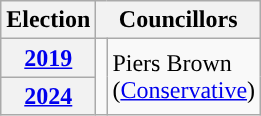<table class="wikitable">
<tr>
<th>Election</th>
<th colspan="2">Councillors</th>
</tr>
<tr>
<th><a href='#'>2019</a></th>
<td rowspan="5" style="background-color: "></td>
<td rowspan="2">Piers Brown<br>(<a href='#'>Conservative</a>)</td>
</tr>
<tr>
<th><a href='#'>2024</a></th>
</tr>
</table>
